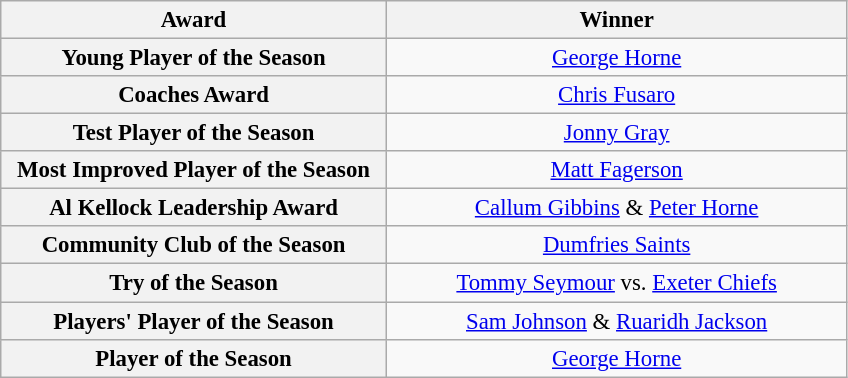<table class="wikitable" style="font-size:95%; text-align:center;">
<tr>
<th style="width:250px;">Award</th>
<th style="width:300px;">Winner</th>
</tr>
<tr>
<th>Young Player of the Season</th>
<td><a href='#'>George Horne</a></td>
</tr>
<tr>
<th>Coaches Award</th>
<td><a href='#'>Chris Fusaro</a></td>
</tr>
<tr>
<th>Test Player of the Season</th>
<td><a href='#'>Jonny Gray</a></td>
</tr>
<tr>
<th>Most Improved Player of the Season</th>
<td><a href='#'>Matt Fagerson</a></td>
</tr>
<tr>
<th>Al Kellock Leadership Award</th>
<td><a href='#'>Callum Gibbins</a> & <a href='#'>Peter Horne</a></td>
</tr>
<tr>
<th>Community Club of the Season</th>
<td><a href='#'>Dumfries Saints</a></td>
</tr>
<tr>
<th>Try of the Season</th>
<td><a href='#'>Tommy Seymour</a> vs. <a href='#'>Exeter Chiefs</a></td>
</tr>
<tr>
<th>Players' Player of the Season</th>
<td><a href='#'>Sam Johnson</a> & <a href='#'>Ruaridh Jackson</a></td>
</tr>
<tr>
<th>Player of the Season</th>
<td><a href='#'>George Horne</a></td>
</tr>
</table>
